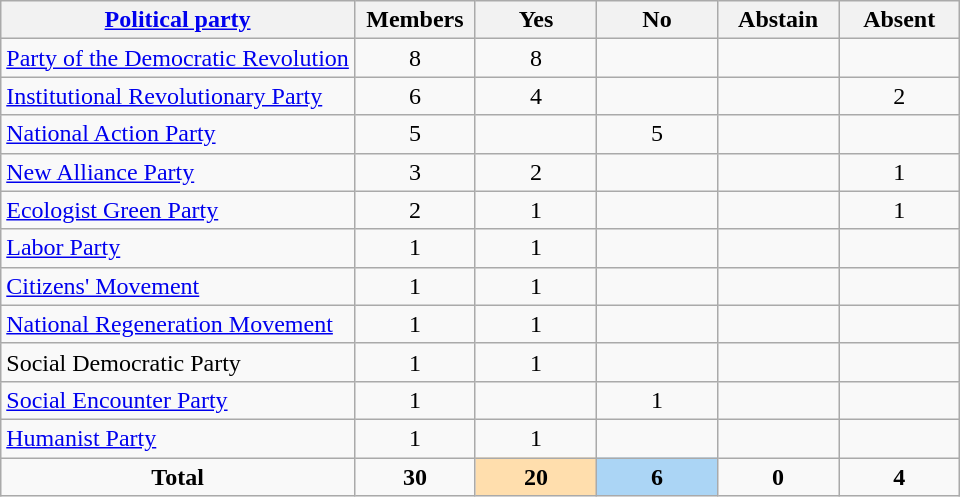<table class="wikitable">
<tr>
<th><a href='#'>Political party</a></th>
<th style="width:55pt;">Members</th>
<th style="width:55pt;">Yes</th>
<th style="width:55pt;">No</th>
<th style="width:55pt;">Abstain</th>
<th style="width:55pt;">Absent</th>
</tr>
<tr>
<td align="left"> <a href='#'>Party of the Democratic Revolution</a></td>
<td style="text-align:center;">8</td>
<td style="text-align:center;">8</td>
<td style="text-align:center;"></td>
<td style="text-align:center;"></td>
<td style="text-align:center;"></td>
</tr>
<tr>
<td align="left"> <a href='#'>Institutional Revolutionary Party</a></td>
<td style="text-align:center;">6</td>
<td style="text-align:center;">4</td>
<td style="text-align:center;"></td>
<td style="text-align:center;"></td>
<td style="text-align:center;">2</td>
</tr>
<tr>
<td align="left"> <a href='#'>National Action Party</a></td>
<td style="text-align:center;">5</td>
<td style="text-align:center;"></td>
<td style="text-align:center;">5</td>
<td style="text-align:center;"></td>
<td style="text-align:center;"></td>
</tr>
<tr>
<td align="left"> <a href='#'>New Alliance Party</a></td>
<td style="text-align:center;">3</td>
<td style="text-align:center;">2</td>
<td style="text-align:center;"></td>
<td style="text-align:center;"></td>
<td style="text-align:center;">1</td>
</tr>
<tr>
<td align="left"> <a href='#'>Ecologist Green Party</a></td>
<td style="text-align:center;">2</td>
<td style="text-align:center;">1</td>
<td style="text-align:center;"></td>
<td style="text-align:center;"></td>
<td style="text-align:center;">1</td>
</tr>
<tr>
<td align="left"> <a href='#'>Labor Party</a></td>
<td style="text-align:center;">1</td>
<td style="text-align:center;">1</td>
<td style="text-align:center;"></td>
<td style="text-align:center;"></td>
<td style="text-align:center;"></td>
</tr>
<tr>
<td align="left"> <a href='#'>Citizens' Movement</a></td>
<td style="text-align:center;">1</td>
<td style="text-align:center;">1</td>
<td style="text-align:center;"></td>
<td style="text-align:center;"></td>
<td style="text-align:center;"></td>
</tr>
<tr>
<td align="left"> <a href='#'>National Regeneration Movement</a></td>
<td style="text-align:center;">1</td>
<td style="text-align:center;">1</td>
<td style="text-align:center;"></td>
<td style="text-align:center;"></td>
<td style="text-align:center;"></td>
</tr>
<tr>
<td align="left"> Social Democratic Party</td>
<td style="text-align:center;">1</td>
<td style="text-align:center;">1</td>
<td style="text-align:center;"></td>
<td style="text-align:center;"></td>
<td style="text-align:center;"></td>
</tr>
<tr>
<td align="left"> <a href='#'>Social Encounter Party</a></td>
<td style="text-align:center;">1</td>
<td style="text-align:center;"></td>
<td style="text-align:center;">1</td>
<td style="text-align:center;"></td>
<td style="text-align:center;"></td>
</tr>
<tr>
<td align="left"> <a href='#'>Humanist Party</a></td>
<td style="text-align:center;">1</td>
<td style="text-align:center;">1</td>
<td style="text-align:center;"></td>
<td style="text-align:center;"></td>
<td style="text-align:center;"></td>
</tr>
<tr>
<td style="text-align:center;"><strong>Total</strong></td>
<td style="text-align:center;"><strong>30</strong></td>
<th style="background:#ffdead;"><strong>20</strong></th>
<th style="background:#abd5f5;"><strong>6</strong></th>
<td style="text-align:center;"><strong>0</strong></td>
<td style="text-align:center;"><strong>4</strong></td>
</tr>
</table>
